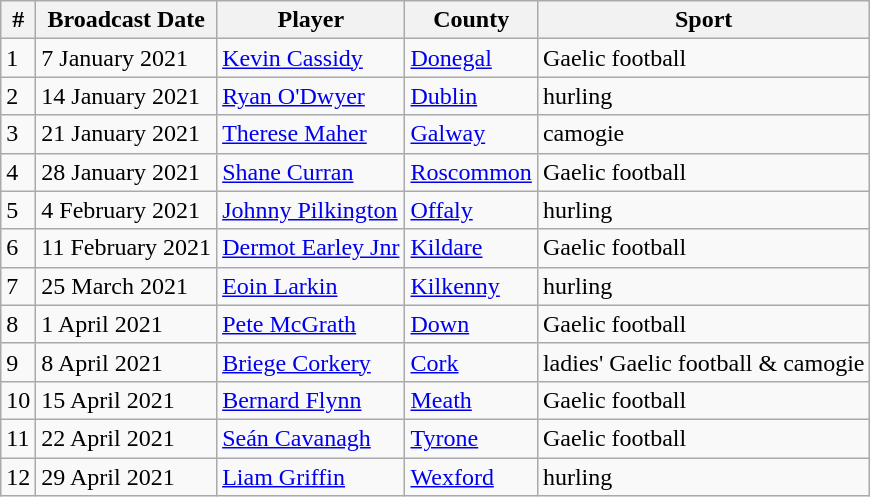<table class="wikitable">
<tr>
<th>#</th>
<th>Broadcast Date</th>
<th>Player</th>
<th>County</th>
<th>Sport</th>
</tr>
<tr>
<td>1</td>
<td>7 January 2021</td>
<td><a href='#'>Kevin Cassidy</a></td>
<td><a href='#'>Donegal</a></td>
<td>Gaelic football</td>
</tr>
<tr>
<td>2</td>
<td>14 January 2021</td>
<td><a href='#'>Ryan O'Dwyer</a></td>
<td><a href='#'>Dublin</a></td>
<td>hurling</td>
</tr>
<tr>
<td>3</td>
<td>21 January 2021</td>
<td><a href='#'>Therese Maher</a></td>
<td><a href='#'>Galway</a></td>
<td>camogie</td>
</tr>
<tr>
<td>4</td>
<td>28 January 2021</td>
<td><a href='#'>Shane Curran</a></td>
<td><a href='#'>Roscommon</a></td>
<td>Gaelic football</td>
</tr>
<tr>
<td>5</td>
<td>4 February 2021</td>
<td><a href='#'>Johnny Pilkington</a></td>
<td><a href='#'>Offaly</a></td>
<td>hurling</td>
</tr>
<tr>
<td>6</td>
<td>11 February 2021</td>
<td><a href='#'>Dermot Earley Jnr</a></td>
<td><a href='#'>Kildare</a></td>
<td>Gaelic football</td>
</tr>
<tr>
<td>7</td>
<td>25 March 2021</td>
<td><a href='#'>Eoin Larkin</a></td>
<td><a href='#'>Kilkenny</a></td>
<td>hurling</td>
</tr>
<tr>
<td>8</td>
<td>1 April 2021</td>
<td><a href='#'>Pete McGrath</a></td>
<td><a href='#'>Down</a></td>
<td>Gaelic football</td>
</tr>
<tr>
<td>9</td>
<td>8 April 2021</td>
<td><a href='#'>Briege Corkery</a></td>
<td><a href='#'>Cork</a></td>
<td>ladies' Gaelic football & camogie</td>
</tr>
<tr>
<td>10</td>
<td>15 April 2021</td>
<td><a href='#'>Bernard Flynn</a></td>
<td><a href='#'>Meath</a></td>
<td>Gaelic football</td>
</tr>
<tr>
<td>11</td>
<td>22 April 2021</td>
<td><a href='#'>Seán Cavanagh</a></td>
<td><a href='#'>Tyrone</a></td>
<td>Gaelic football</td>
</tr>
<tr>
<td>12</td>
<td>29 April 2021</td>
<td><a href='#'>Liam Griffin</a></td>
<td><a href='#'>Wexford</a></td>
<td>hurling</td>
</tr>
</table>
